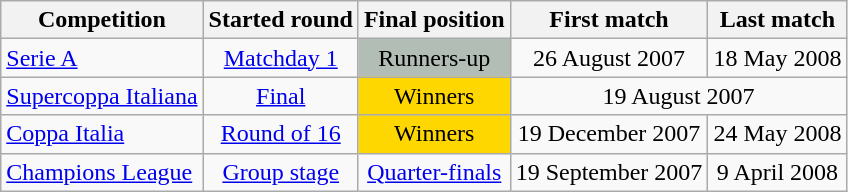<table class=wikitable style=text-align:center; width:730px;>
<tr>
<th style=text-align:center; width:150px;>Competition</th>
<th style=text-align:center; width:100px;>Started round</th>
<th style=text-align:center; width:100px;>Final position</th>
<th style=text-align:center; width:150px;>First match</th>
<th style=text-align:center; width:140px;>Last match</th>
</tr>
<tr>
<td style=text-align:left;><a href='#'>Serie A</a></td>
<td><a href='#'>Matchday 1</a></td>
<td style=background:#B2BEB5;>Runners-up</td>
<td>26 August 2007</td>
<td>18 May 2008</td>
</tr>
<tr>
<td style=text-align:left;><a href='#'>Supercoppa Italiana</a></td>
<td><a href='#'>Final</a></td>
<td style=background:#FFD700;>Winners</td>
<td colspan=2>19 August 2007</td>
</tr>
<tr>
<td style=text-align:left;><a href='#'>Coppa Italia</a></td>
<td><a href='#'>Round of 16</a></td>
<td style=background:#FFD700;>Winners</td>
<td>19 December 2007</td>
<td>24 May 2008</td>
</tr>
<tr>
<td style=text-align:left;><a href='#'>Champions League</a></td>
<td><a href='#'>Group stage</a></td>
<td><a href='#'>Quarter-finals</a></td>
<td>19 September 2007</td>
<td>9 April 2008</td>
</tr>
</table>
